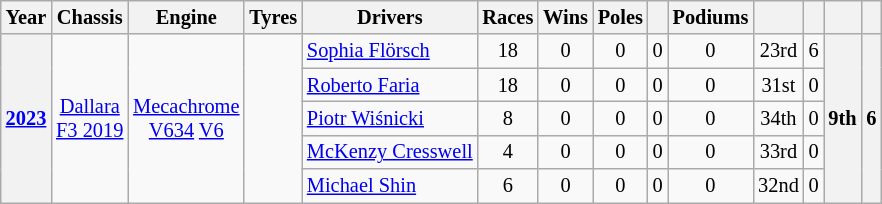<table class="wikitable" style="text-align:center; font-size:85%">
<tr>
<th>Year</th>
<th>Chassis</th>
<th>Engine</th>
<th>Tyres</th>
<th>Drivers</th>
<th>Races</th>
<th>Wins</th>
<th>Poles</th>
<th></th>
<th>Podiums</th>
<th></th>
<th></th>
<th></th>
<th></th>
</tr>
<tr>
<th rowspan=5><a href='#'>2023</a></th>
<td rowspan=5><a href='#'>Dallara</a><br><a href='#'>F3 2019</a></td>
<td rowspan=5><a href='#'>Mecachrome</a><br><a href='#'>V634</a> <a href='#'>V6</a></td>
<td rowspan=5></td>
<td align=left> <a href='#'>Sophia Flörsch</a></td>
<td>18</td>
<td>0</td>
<td>0</td>
<td>0</td>
<td>0</td>
<td style="background:#;">23rd</td>
<td style="background:#;">6</td>
<th rowspan=5 style="background:#;">9th</th>
<th rowspan=5 style="background:#;">6</th>
</tr>
<tr>
<td align=left> <a href='#'>Roberto Faria</a></td>
<td>18</td>
<td>0</td>
<td>0</td>
<td>0</td>
<td>0</td>
<td style="background:;">31st</td>
<td style="background:;">0</td>
</tr>
<tr>
<td align=left> <a href='#'>Piotr Wiśnicki</a></td>
<td>8</td>
<td>0</td>
<td>0</td>
<td>0</td>
<td>0</td>
<td style="background:;">34th</td>
<td style="background:;">0</td>
</tr>
<tr>
<td align=left> <a href='#'>McKenzy Cresswell</a></td>
<td>4</td>
<td>0</td>
<td>0</td>
<td>0</td>
<td>0</td>
<td style="background:;">33rd</td>
<td style="background:;">0</td>
</tr>
<tr>
<td align=left> <a href='#'>Michael Shin</a></td>
<td>6</td>
<td>0</td>
<td>0</td>
<td>0</td>
<td>0</td>
<td style="background:;">32nd</td>
<td style="background:;">0</td>
</tr>
</table>
